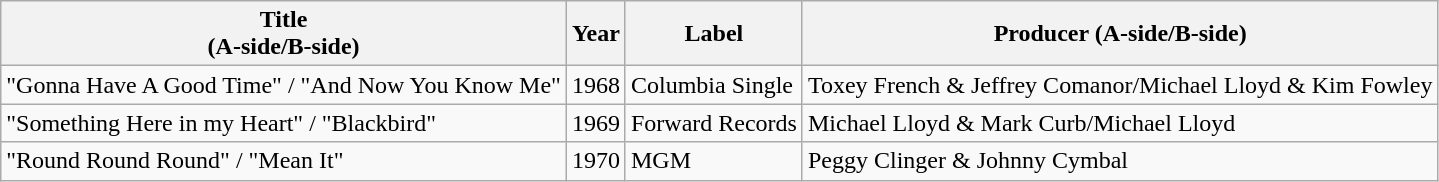<table class="wikitable">
<tr>
<th>Title<br>(A-side/B-side)</th>
<th>Year</th>
<th>Label</th>
<th>Producer (A-side/B-side)</th>
</tr>
<tr>
<td>"Gonna Have A Good Time" / "And Now You Know Me"</td>
<td>1968</td>
<td>Columbia Single</td>
<td>Toxey French & Jeffrey Comanor/Michael Lloyd & Kim Fowley</td>
</tr>
<tr>
<td>"Something Here in my Heart" / "Blackbird"</td>
<td>1969</td>
<td>Forward Records</td>
<td>Michael Lloyd & Mark Curb/Michael Lloyd</td>
</tr>
<tr>
<td>"Round Round Round" / "Mean It"</td>
<td>1970</td>
<td>MGM</td>
<td>Peggy Clinger & Johnny Cymbal</td>
</tr>
</table>
